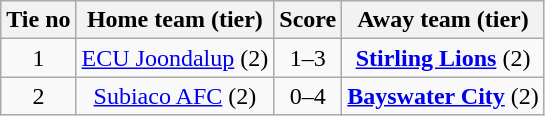<table class="wikitable" style="text-align:center">
<tr>
<th>Tie no</th>
<th>Home team (tier)</th>
<th>Score</th>
<th>Away team (tier)</th>
</tr>
<tr>
<td>1</td>
<td><a href='#'>ECU Joondalup</a> (2)</td>
<td>1–3</td>
<td><strong><a href='#'>Stirling Lions</a></strong> (2)</td>
</tr>
<tr>
<td>2</td>
<td><a href='#'>Subiaco AFC</a> (2)</td>
<td>0–4</td>
<td><strong><a href='#'>Bayswater City</a></strong> (2)</td>
</tr>
</table>
